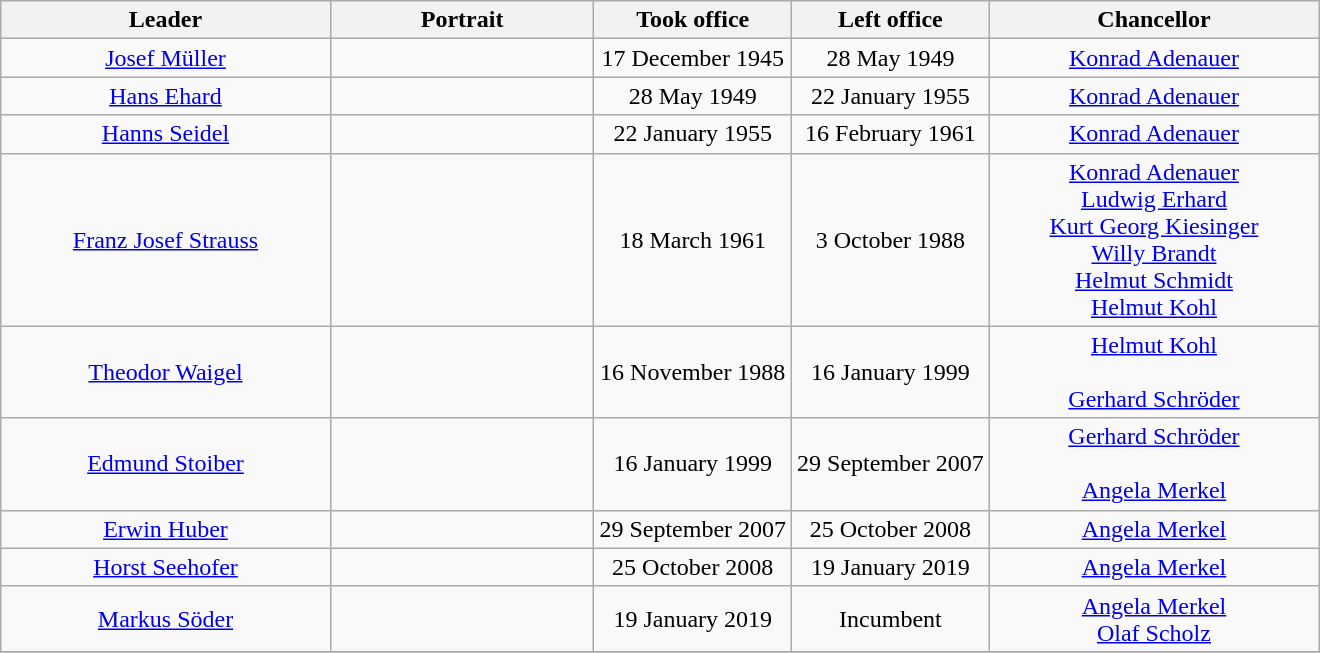<table class="wikitable" style="text-align:center">
<tr>
<th width="25%">Leader<br></th>
<th width="60">Portrait</th>
<th width="15%">Took office</th>
<th width="15%">Left office</th>
<th width="25%">Chancellor</th>
</tr>
<tr>
<td><a href='#'>Josef Müller</a><br></td>
<td></td>
<td>17 December 1945</td>
<td>28 May 1949</td>
<td><a href='#'>Konrad Adenauer</a></td>
</tr>
<tr>
<td><a href='#'>Hans Ehard</a></td>
<td></td>
<td>28 May 1949</td>
<td>22 January 1955</td>
<td><a href='#'>Konrad Adenauer</a></td>
</tr>
<tr>
<td><a href='#'>Hanns Seidel</a><br></td>
<td></td>
<td>22 January 1955</td>
<td>16 February 1961</td>
<td><a href='#'>Konrad Adenauer</a></td>
</tr>
<tr>
<td><a href='#'>Franz Josef Strauss</a><br></td>
<td></td>
<td>18 March 1961</td>
<td>3 October 1988</td>
<td><a href='#'>Konrad Adenauer</a> <br> <a href='#'>Ludwig Erhard</a><br>  <a href='#'>Kurt Georg Kiesinger</a>  <br>  <a href='#'>Willy Brandt</a> <br> <a href='#'>Helmut Schmidt</a> <br> <a href='#'>Helmut Kohl</a></td>
</tr>
<tr>
<td><a href='#'>Theodor Waigel</a><br></td>
<td></td>
<td>16 November 1988</td>
<td>16 January 1999</td>
<td><a href='#'>Helmut Kohl</a> <br><br><a href='#'>Gerhard Schröder</a></td>
</tr>
<tr>
<td><a href='#'>Edmund Stoiber</a><br></td>
<td></td>
<td>16 January 1999</td>
<td>29 September 2007</td>
<td><a href='#'>Gerhard Schröder</a> <br><br><a href='#'>Angela Merkel</a></td>
</tr>
<tr>
<td><a href='#'>Erwin Huber</a><br></td>
<td></td>
<td>29 September 2007</td>
<td>25 October 2008</td>
<td><a href='#'>Angela Merkel</a></td>
</tr>
<tr>
<td><a href='#'>Horst Seehofer</a><br></td>
<td></td>
<td>25 October 2008</td>
<td>19 January 2019</td>
<td><a href='#'>Angela Merkel</a></td>
</tr>
<tr>
<td><a href='#'>Markus Söder</a><br></td>
<td></td>
<td>19 January 2019</td>
<td>Incumbent</td>
<td><a href='#'>Angela Merkel</a> <br> <a href='#'>Olaf Scholz</a></td>
</tr>
<tr>
</tr>
</table>
